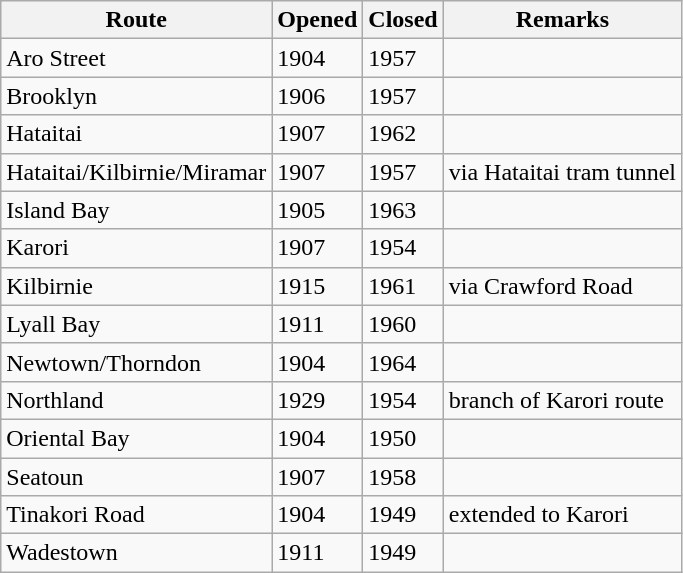<table class="wikitable sortable">
<tr>
<th>Route</th>
<th>Opened</th>
<th>Closed</th>
<th>Remarks</th>
</tr>
<tr>
<td>Aro Street</td>
<td>1904</td>
<td>1957</td>
<td></td>
</tr>
<tr>
<td>Brooklyn</td>
<td>1906</td>
<td>1957</td>
<td></td>
</tr>
<tr>
<td>Hataitai</td>
<td>1907</td>
<td>1962</td>
<td></td>
</tr>
<tr>
<td>Hataitai/Kilbirnie/Miramar</td>
<td>1907</td>
<td>1957</td>
<td>via Hataitai tram tunnel</td>
</tr>
<tr>
<td>Island Bay</td>
<td>1905</td>
<td>1963</td>
<td></td>
</tr>
<tr>
<td>Karori</td>
<td>1907</td>
<td>1954</td>
<td></td>
</tr>
<tr>
<td>Kilbirnie</td>
<td>1915</td>
<td>1961</td>
<td>via Crawford Road</td>
</tr>
<tr>
<td>Lyall Bay</td>
<td>1911</td>
<td>1960</td>
<td></td>
</tr>
<tr>
<td>Newtown/Thorndon</td>
<td>1904</td>
<td>1964</td>
<td></td>
</tr>
<tr>
<td>Northland</td>
<td>1929</td>
<td>1954</td>
<td>branch of Karori route</td>
</tr>
<tr>
<td>Oriental Bay</td>
<td>1904</td>
<td>1950</td>
<td></td>
</tr>
<tr>
<td>Seatoun</td>
<td>1907</td>
<td>1958</td>
<td></td>
</tr>
<tr>
<td>Tinakori Road</td>
<td>1904</td>
<td>1949</td>
<td>extended to Karori</td>
</tr>
<tr>
<td>Wadestown</td>
<td>1911</td>
<td>1949</td>
<td></td>
</tr>
</table>
